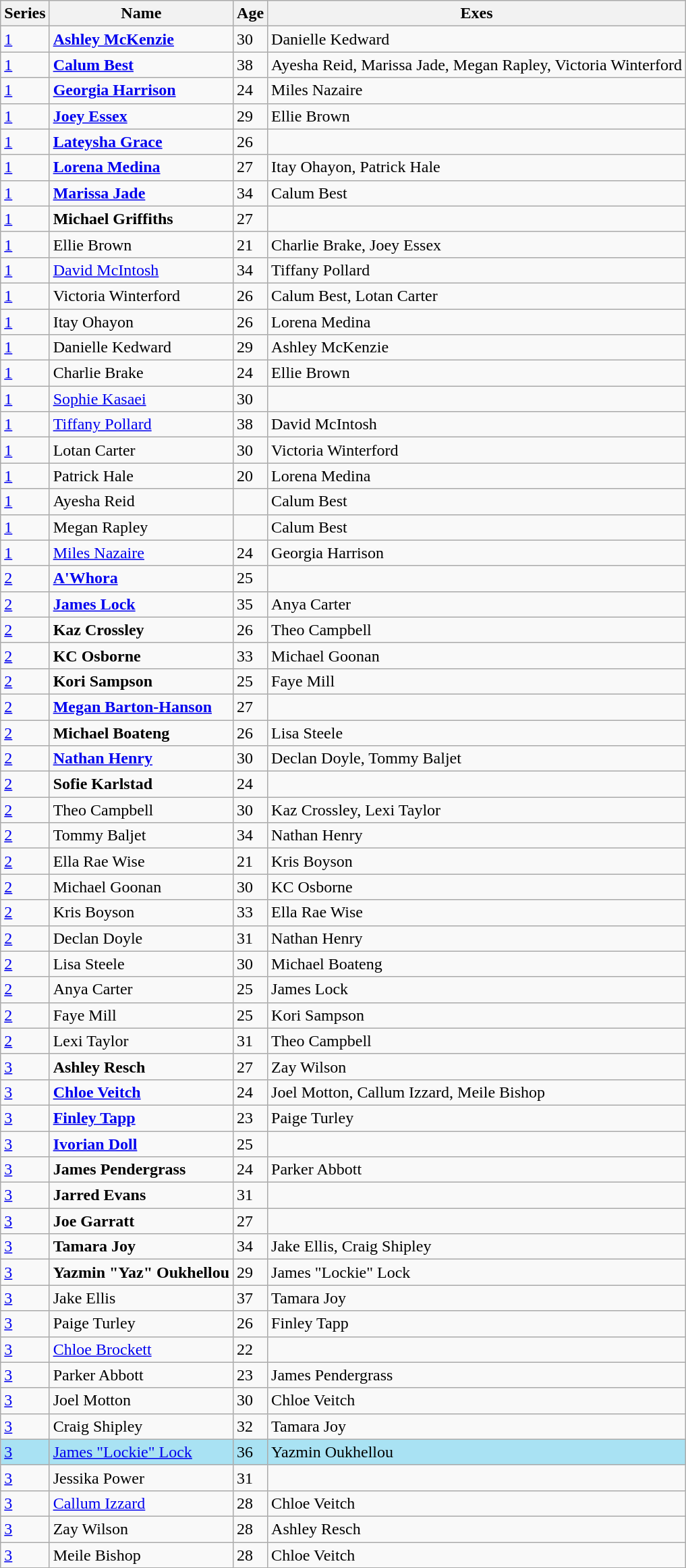<table class="wikitable sortable">
<tr>
<th>Series</th>
<th>Name</th>
<th>Age</th>
<th>Exes</th>
</tr>
<tr>
<td><a href='#'>1</a></td>
<td><strong><a href='#'>Ashley McKenzie</a></strong></td>
<td>30</td>
<td>Danielle Kedward</td>
</tr>
<tr>
<td><a href='#'>1</a></td>
<td><strong><a href='#'>Calum Best</a></strong></td>
<td>38</td>
<td>Ayesha Reid, Marissa Jade, Megan Rapley, Victoria Winterford</td>
</tr>
<tr>
<td><a href='#'>1</a></td>
<td><strong><a href='#'>Georgia Harrison</a></strong></td>
<td>24</td>
<td>Miles Nazaire</td>
</tr>
<tr>
<td><a href='#'>1</a></td>
<td><strong><a href='#'>Joey Essex</a></strong></td>
<td>29</td>
<td>Ellie Brown</td>
</tr>
<tr>
<td><a href='#'>1</a></td>
<td><strong><a href='#'>Lateysha Grace</a></strong></td>
<td>26</td>
<td></td>
</tr>
<tr>
<td><a href='#'>1</a></td>
<td><strong><a href='#'>Lorena Medina</a></strong></td>
<td>27</td>
<td>Itay Ohayon, Patrick Hale</td>
</tr>
<tr>
<td><a href='#'>1</a></td>
<td><strong><a href='#'>Marissa Jade</a></strong></td>
<td>34</td>
<td>Calum Best</td>
</tr>
<tr>
<td><a href='#'>1</a></td>
<td><strong>Michael Griffiths</strong></td>
<td>27</td>
<td></td>
</tr>
<tr>
<td><a href='#'>1</a></td>
<td>Ellie Brown</td>
<td>21</td>
<td>Charlie Brake, Joey Essex</td>
</tr>
<tr>
<td><a href='#'>1</a></td>
<td><a href='#'>David McIntosh</a></td>
<td>34</td>
<td>Tiffany Pollard</td>
</tr>
<tr>
<td><a href='#'>1</a></td>
<td>Victoria Winterford</td>
<td>26</td>
<td>Calum Best, Lotan Carter</td>
</tr>
<tr>
<td><a href='#'>1</a></td>
<td>Itay Ohayon</td>
<td>26</td>
<td>Lorena Medina</td>
</tr>
<tr>
<td><a href='#'>1</a></td>
<td>Danielle Kedward</td>
<td>29</td>
<td>Ashley McKenzie</td>
</tr>
<tr>
<td><a href='#'>1</a></td>
<td>Charlie Brake</td>
<td>24</td>
<td>Ellie Brown</td>
</tr>
<tr>
<td><a href='#'>1</a></td>
<td><a href='#'>Sophie Kasaei</a></td>
<td>30</td>
<td></td>
</tr>
<tr>
<td><a href='#'>1</a></td>
<td><a href='#'>Tiffany Pollard</a></td>
<td>38</td>
<td>David McIntosh</td>
</tr>
<tr>
<td><a href='#'>1</a></td>
<td>Lotan Carter</td>
<td>30</td>
<td>Victoria Winterford</td>
</tr>
<tr>
<td><a href='#'>1</a></td>
<td>Patrick Hale</td>
<td>20</td>
<td>Lorena Medina</td>
</tr>
<tr>
<td><a href='#'>1</a></td>
<td>Ayesha Reid</td>
<td></td>
<td>Calum Best</td>
</tr>
<tr>
<td><a href='#'>1</a></td>
<td>Megan Rapley</td>
<td></td>
<td>Calum Best</td>
</tr>
<tr>
<td><a href='#'>1</a></td>
<td><a href='#'>Miles Nazaire</a></td>
<td>24</td>
<td>Georgia Harrison</td>
</tr>
<tr>
<td><a href='#'>2</a></td>
<td><strong><a href='#'>A'Whora</a></strong></td>
<td>25</td>
<td></td>
</tr>
<tr>
<td><a href='#'>2</a></td>
<td><strong><a href='#'>James Lock</a></strong></td>
<td>35</td>
<td>Anya Carter</td>
</tr>
<tr>
<td><a href='#'>2</a></td>
<td><strong>Kaz Crossley</strong></td>
<td>26</td>
<td>Theo Campbell</td>
</tr>
<tr>
<td><a href='#'>2</a></td>
<td><strong>KC Osborne</strong></td>
<td>33</td>
<td>Michael Goonan</td>
</tr>
<tr>
<td><a href='#'>2</a></td>
<td><strong>Kori Sampson</strong></td>
<td>25</td>
<td>Faye Mill</td>
</tr>
<tr>
<td><a href='#'>2</a></td>
<td><strong><a href='#'>Megan Barton-Hanson</a></strong></td>
<td>27</td>
<td></td>
</tr>
<tr>
<td><a href='#'>2</a></td>
<td><strong>Michael Boateng</strong></td>
<td>26</td>
<td>Lisa Steele</td>
</tr>
<tr>
<td><a href='#'>2</a></td>
<td><strong><a href='#'>Nathan Henry</a></strong></td>
<td>30</td>
<td>Declan Doyle, Tommy Baljet</td>
</tr>
<tr>
<td><a href='#'>2</a></td>
<td><strong>Sofie Karlstad</strong></td>
<td>24</td>
<td></td>
</tr>
<tr>
<td><a href='#'>2</a></td>
<td>Theo Campbell</td>
<td>30</td>
<td>Kaz Crossley, Lexi Taylor</td>
</tr>
<tr>
<td><a href='#'>2</a></td>
<td>Tommy Baljet</td>
<td>34</td>
<td>Nathan Henry</td>
</tr>
<tr>
<td><a href='#'>2</a></td>
<td>Ella Rae Wise</td>
<td>21</td>
<td>Kris Boyson</td>
</tr>
<tr>
<td><a href='#'>2</a></td>
<td>Michael Goonan</td>
<td>30</td>
<td>KC Osborne</td>
</tr>
<tr>
<td><a href='#'>2</a></td>
<td>Kris Boyson</td>
<td>33</td>
<td>Ella Rae Wise</td>
</tr>
<tr>
<td><a href='#'>2</a></td>
<td>Declan Doyle</td>
<td>31</td>
<td>Nathan Henry</td>
</tr>
<tr>
<td><a href='#'>2</a></td>
<td>Lisa Steele</td>
<td>30</td>
<td>Michael Boateng</td>
</tr>
<tr>
<td><a href='#'>2</a></td>
<td>Anya Carter</td>
<td>25</td>
<td>James Lock</td>
</tr>
<tr>
<td><a href='#'>2</a></td>
<td>Faye Mill</td>
<td>25</td>
<td>Kori Sampson</td>
</tr>
<tr>
<td><a href='#'>2</a></td>
<td>Lexi Taylor</td>
<td>31</td>
<td>Theo Campbell</td>
</tr>
<tr>
<td><a href='#'>3</a></td>
<td><strong>Ashley Resch</strong></td>
<td>27</td>
<td>Zay Wilson</td>
</tr>
<tr>
<td><a href='#'>3</a></td>
<td><strong><a href='#'>Chloe Veitch</a></strong></td>
<td>24</td>
<td>Joel Motton, Callum Izzard, Meile Bishop</td>
</tr>
<tr>
<td><a href='#'>3</a></td>
<td><a href='#'><strong>Finley Tapp</strong></a></td>
<td>23</td>
<td>Paige Turley</td>
</tr>
<tr>
<td><a href='#'>3</a></td>
<td><strong><a href='#'>Ivorian Doll</a></strong></td>
<td>25</td>
<td></td>
</tr>
<tr>
<td><a href='#'>3</a></td>
<td><strong>James Pendergrass</strong></td>
<td>24</td>
<td>Parker Abbott</td>
</tr>
<tr>
<td><a href='#'>3</a></td>
<td><strong>Jarred Evans</strong></td>
<td>31</td>
<td></td>
</tr>
<tr>
<td><a href='#'>3</a></td>
<td><strong>Joe Garratt</strong></td>
<td>27</td>
<td></td>
</tr>
<tr>
<td><a href='#'>3</a></td>
<td><strong>Tamara Joy</strong></td>
<td>34</td>
<td>Jake Ellis, Craig Shipley</td>
</tr>
<tr>
<td><a href='#'>3</a></td>
<td><strong>Yazmin "Yaz" Oukhellou</strong></td>
<td>29</td>
<td>James "Lockie" Lock</td>
</tr>
<tr>
<td><a href='#'>3</a></td>
<td>Jake Ellis</td>
<td>37</td>
<td>Tamara Joy</td>
</tr>
<tr>
<td><a href='#'>3</a></td>
<td>Paige Turley</td>
<td>26</td>
<td>Finley Tapp</td>
</tr>
<tr>
<td><a href='#'>3</a></td>
<td><a href='#'>Chloe Brockett</a></td>
<td>22</td>
<td></td>
</tr>
<tr>
<td><a href='#'>3</a></td>
<td>Parker Abbott</td>
<td>23</td>
<td>James Pendergrass</td>
</tr>
<tr>
<td><a href='#'>3</a></td>
<td>Joel Motton</td>
<td>30</td>
<td>Chloe Veitch</td>
</tr>
<tr>
<td><a href='#'>3</a></td>
<td>Craig Shipley</td>
<td>32</td>
<td>Tamara Joy</td>
</tr>
<tr style="background:#A9E2F3;">
<td><a href='#'>3</a></td>
<td><a href='#'>James "Lockie" Lock</a></td>
<td>36</td>
<td>Yazmin Oukhellou</td>
</tr>
<tr>
<td><a href='#'>3</a></td>
<td>Jessika Power</td>
<td>31</td>
<td></td>
</tr>
<tr>
<td><a href='#'>3</a></td>
<td><a href='#'>Callum Izzard</a></td>
<td>28</td>
<td>Chloe Veitch</td>
</tr>
<tr>
<td><a href='#'>3</a></td>
<td>Zay Wilson</td>
<td>28</td>
<td>Ashley Resch</td>
</tr>
<tr>
<td><a href='#'>3</a></td>
<td>Meile Bishop</td>
<td>28</td>
<td>Chloe Veitch</td>
</tr>
</table>
